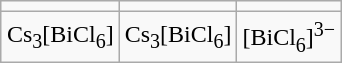<table class="wikitable" style="margin:1em auto; text-align:center;">
<tr>
<td></td>
<td></td>
<td></td>
</tr>
<tr>
<td>Cs<sub>3</sub>[BiCl<sub>6</sub>]</td>
<td>Cs<sub>3</sub>[BiCl<sub>6</sub>]</td>
<td>[BiCl<sub>6</sub>]<sup>3−</sup></td>
</tr>
</table>
